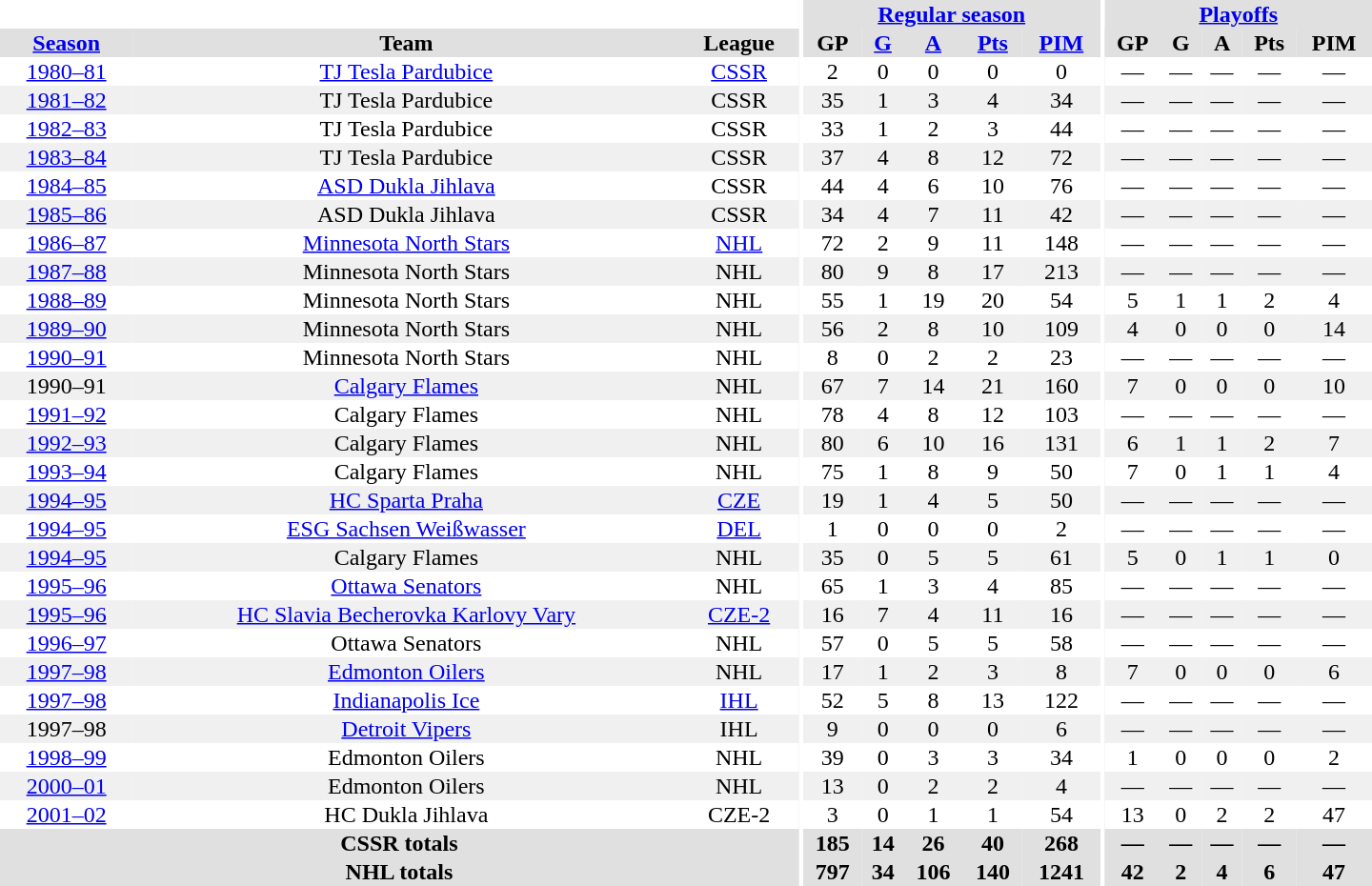<table border="0" cellpadding="1" cellspacing="0" style="text-align:center; width:60em">
<tr bgcolor="#e0e0e0">
<th colspan="3" bgcolor="#ffffff"></th>
<th rowspan="100" bgcolor="#ffffff"></th>
<th colspan="5"><a href='#'>Regular season</a></th>
<th rowspan="100" bgcolor="#ffffff"></th>
<th colspan="5"><a href='#'>Playoffs</a></th>
</tr>
<tr bgcolor="#e0e0e0">
<th><a href='#'>Season</a></th>
<th>Team</th>
<th>League</th>
<th>GP</th>
<th><a href='#'>G</a></th>
<th><a href='#'>A</a></th>
<th><a href='#'>Pts</a></th>
<th><a href='#'>PIM</a></th>
<th>GP</th>
<th>G</th>
<th>A</th>
<th>Pts</th>
<th>PIM</th>
</tr>
<tr>
<td><a href='#'>1980–81</a></td>
<td><a href='#'>TJ Tesla Pardubice</a></td>
<td><a href='#'>CSSR</a></td>
<td>2</td>
<td>0</td>
<td>0</td>
<td>0</td>
<td>0</td>
<td>—</td>
<td>—</td>
<td>—</td>
<td>—</td>
<td>—</td>
</tr>
<tr bgcolor="#f0f0f0">
<td><a href='#'>1981–82</a></td>
<td>TJ Tesla Pardubice</td>
<td>CSSR</td>
<td>35</td>
<td>1</td>
<td>3</td>
<td>4</td>
<td>34</td>
<td>—</td>
<td>—</td>
<td>—</td>
<td>—</td>
<td>—</td>
</tr>
<tr>
<td><a href='#'>1982–83</a></td>
<td>TJ Tesla Pardubice</td>
<td>CSSR</td>
<td>33</td>
<td>1</td>
<td>2</td>
<td>3</td>
<td>44</td>
<td>—</td>
<td>—</td>
<td>—</td>
<td>—</td>
<td>—</td>
</tr>
<tr bgcolor="#f0f0f0">
<td><a href='#'>1983–84</a></td>
<td>TJ Tesla Pardubice</td>
<td>CSSR</td>
<td>37</td>
<td>4</td>
<td>8</td>
<td>12</td>
<td>72</td>
<td>—</td>
<td>—</td>
<td>—</td>
<td>—</td>
<td>—</td>
</tr>
<tr>
<td><a href='#'>1984–85</a></td>
<td><a href='#'>ASD Dukla Jihlava</a></td>
<td>CSSR</td>
<td>44</td>
<td>4</td>
<td>6</td>
<td>10</td>
<td>76</td>
<td>—</td>
<td>—</td>
<td>—</td>
<td>—</td>
<td>—</td>
</tr>
<tr bgcolor="#f0f0f0">
<td><a href='#'>1985–86</a></td>
<td>ASD Dukla Jihlava</td>
<td>CSSR</td>
<td>34</td>
<td>4</td>
<td>7</td>
<td>11</td>
<td>42</td>
<td>—</td>
<td>—</td>
<td>—</td>
<td>—</td>
<td>—</td>
</tr>
<tr>
<td><a href='#'>1986–87</a></td>
<td><a href='#'>Minnesota North Stars</a></td>
<td><a href='#'>NHL</a></td>
<td>72</td>
<td>2</td>
<td>9</td>
<td>11</td>
<td>148</td>
<td>—</td>
<td>—</td>
<td>—</td>
<td>—</td>
<td>—</td>
</tr>
<tr bgcolor="#f0f0f0">
<td><a href='#'>1987–88</a></td>
<td>Minnesota North Stars</td>
<td>NHL</td>
<td>80</td>
<td>9</td>
<td>8</td>
<td>17</td>
<td>213</td>
<td>—</td>
<td>—</td>
<td>—</td>
<td>—</td>
<td>—</td>
</tr>
<tr>
<td><a href='#'>1988–89</a></td>
<td>Minnesota North Stars</td>
<td>NHL</td>
<td>55</td>
<td>1</td>
<td>19</td>
<td>20</td>
<td>54</td>
<td>5</td>
<td>1</td>
<td>1</td>
<td>2</td>
<td>4</td>
</tr>
<tr bgcolor="#f0f0f0">
<td><a href='#'>1989–90</a></td>
<td>Minnesota North Stars</td>
<td>NHL</td>
<td>56</td>
<td>2</td>
<td>8</td>
<td>10</td>
<td>109</td>
<td>4</td>
<td>0</td>
<td>0</td>
<td>0</td>
<td>14</td>
</tr>
<tr>
<td><a href='#'>1990–91</a></td>
<td>Minnesota North Stars</td>
<td>NHL</td>
<td>8</td>
<td>0</td>
<td>2</td>
<td>2</td>
<td>23</td>
<td>—</td>
<td>—</td>
<td>—</td>
<td>—</td>
<td>—</td>
</tr>
<tr bgcolor="#f0f0f0">
<td>1990–91</td>
<td><a href='#'>Calgary Flames</a></td>
<td>NHL</td>
<td>67</td>
<td>7</td>
<td>14</td>
<td>21</td>
<td>160</td>
<td>7</td>
<td>0</td>
<td>0</td>
<td>0</td>
<td>10</td>
</tr>
<tr>
<td><a href='#'>1991–92</a></td>
<td>Calgary Flames</td>
<td>NHL</td>
<td>78</td>
<td>4</td>
<td>8</td>
<td>12</td>
<td>103</td>
<td>—</td>
<td>—</td>
<td>—</td>
<td>—</td>
<td>—</td>
</tr>
<tr bgcolor="#f0f0f0">
<td><a href='#'>1992–93</a></td>
<td>Calgary Flames</td>
<td>NHL</td>
<td>80</td>
<td>6</td>
<td>10</td>
<td>16</td>
<td>131</td>
<td>6</td>
<td>1</td>
<td>1</td>
<td>2</td>
<td>7</td>
</tr>
<tr>
<td><a href='#'>1993–94</a></td>
<td>Calgary Flames</td>
<td>NHL</td>
<td>75</td>
<td>1</td>
<td>8</td>
<td>9</td>
<td>50</td>
<td>7</td>
<td>0</td>
<td>1</td>
<td>1</td>
<td>4</td>
</tr>
<tr bgcolor="#f0f0f0">
<td><a href='#'>1994–95</a></td>
<td><a href='#'>HC Sparta Praha</a></td>
<td><a href='#'>CZE</a></td>
<td>19</td>
<td>1</td>
<td>4</td>
<td>5</td>
<td>50</td>
<td>—</td>
<td>—</td>
<td>—</td>
<td>—</td>
<td>—</td>
</tr>
<tr>
<td><a href='#'>1994–95</a></td>
<td><a href='#'>ESG Sachsen Weißwasser</a></td>
<td><a href='#'>DEL</a></td>
<td>1</td>
<td>0</td>
<td>0</td>
<td>0</td>
<td>2</td>
<td>—</td>
<td>—</td>
<td>—</td>
<td>—</td>
<td>—</td>
</tr>
<tr bgcolor="#f0f0f0">
<td><a href='#'>1994–95</a></td>
<td>Calgary Flames</td>
<td>NHL</td>
<td>35</td>
<td>0</td>
<td>5</td>
<td>5</td>
<td>61</td>
<td>5</td>
<td>0</td>
<td>1</td>
<td>1</td>
<td>0</td>
</tr>
<tr>
<td><a href='#'>1995–96</a></td>
<td><a href='#'>Ottawa Senators</a></td>
<td>NHL</td>
<td>65</td>
<td>1</td>
<td>3</td>
<td>4</td>
<td>85</td>
<td>—</td>
<td>—</td>
<td>—</td>
<td>—</td>
<td>—</td>
</tr>
<tr bgcolor="#f0f0f0">
<td><a href='#'>1995–96</a></td>
<td><a href='#'>HC Slavia Becherovka Karlovy Vary</a></td>
<td><a href='#'>CZE-2</a></td>
<td>16</td>
<td>7</td>
<td>4</td>
<td>11</td>
<td>16</td>
<td>—</td>
<td>—</td>
<td>—</td>
<td>—</td>
<td>—</td>
</tr>
<tr>
<td><a href='#'>1996–97</a></td>
<td>Ottawa Senators</td>
<td>NHL</td>
<td>57</td>
<td>0</td>
<td>5</td>
<td>5</td>
<td>58</td>
<td>—</td>
<td>—</td>
<td>—</td>
<td>—</td>
<td>—</td>
</tr>
<tr bgcolor="#f0f0f0">
<td><a href='#'>1997–98</a></td>
<td><a href='#'>Edmonton Oilers</a></td>
<td>NHL</td>
<td>17</td>
<td>1</td>
<td>2</td>
<td>3</td>
<td>8</td>
<td>7</td>
<td>0</td>
<td>0</td>
<td>0</td>
<td>6</td>
</tr>
<tr>
<td><a href='#'>1997–98</a></td>
<td><a href='#'>Indianapolis Ice</a></td>
<td><a href='#'>IHL</a></td>
<td>52</td>
<td>5</td>
<td>8</td>
<td>13</td>
<td>122</td>
<td>—</td>
<td>—</td>
<td>—</td>
<td>—</td>
<td>—</td>
</tr>
<tr bgcolor="#f0f0f0">
<td>1997–98</td>
<td><a href='#'>Detroit Vipers</a></td>
<td>IHL</td>
<td>9</td>
<td>0</td>
<td>0</td>
<td>0</td>
<td>6</td>
<td>—</td>
<td>—</td>
<td>—</td>
<td>—</td>
<td>—</td>
</tr>
<tr>
<td><a href='#'>1998–99</a></td>
<td>Edmonton Oilers</td>
<td>NHL</td>
<td>39</td>
<td>0</td>
<td>3</td>
<td>3</td>
<td>34</td>
<td>1</td>
<td>0</td>
<td>0</td>
<td>0</td>
<td>2</td>
</tr>
<tr bgcolor="#f0f0f0">
<td><a href='#'>2000–01</a></td>
<td>Edmonton Oilers</td>
<td>NHL</td>
<td>13</td>
<td>0</td>
<td>2</td>
<td>2</td>
<td>4</td>
<td>—</td>
<td>—</td>
<td>—</td>
<td>—</td>
<td>—</td>
</tr>
<tr>
<td><a href='#'>2001–02</a></td>
<td>HC Dukla Jihlava</td>
<td>CZE-2</td>
<td>3</td>
<td>0</td>
<td>1</td>
<td>1</td>
<td>54</td>
<td>13</td>
<td>0</td>
<td>2</td>
<td>2</td>
<td>47</td>
</tr>
<tr bgcolor="#e0e0e0">
<th colspan="3">CSSR totals</th>
<th>185</th>
<th>14</th>
<th>26</th>
<th>40</th>
<th>268</th>
<th>—</th>
<th>—</th>
<th>—</th>
<th>—</th>
<th>—</th>
</tr>
<tr bgcolor="#e0e0e0">
<th colspan="3">NHL totals</th>
<th>797</th>
<th>34</th>
<th>106</th>
<th>140</th>
<th>1241</th>
<th>42</th>
<th>2</th>
<th>4</th>
<th>6</th>
<th>47</th>
</tr>
</table>
